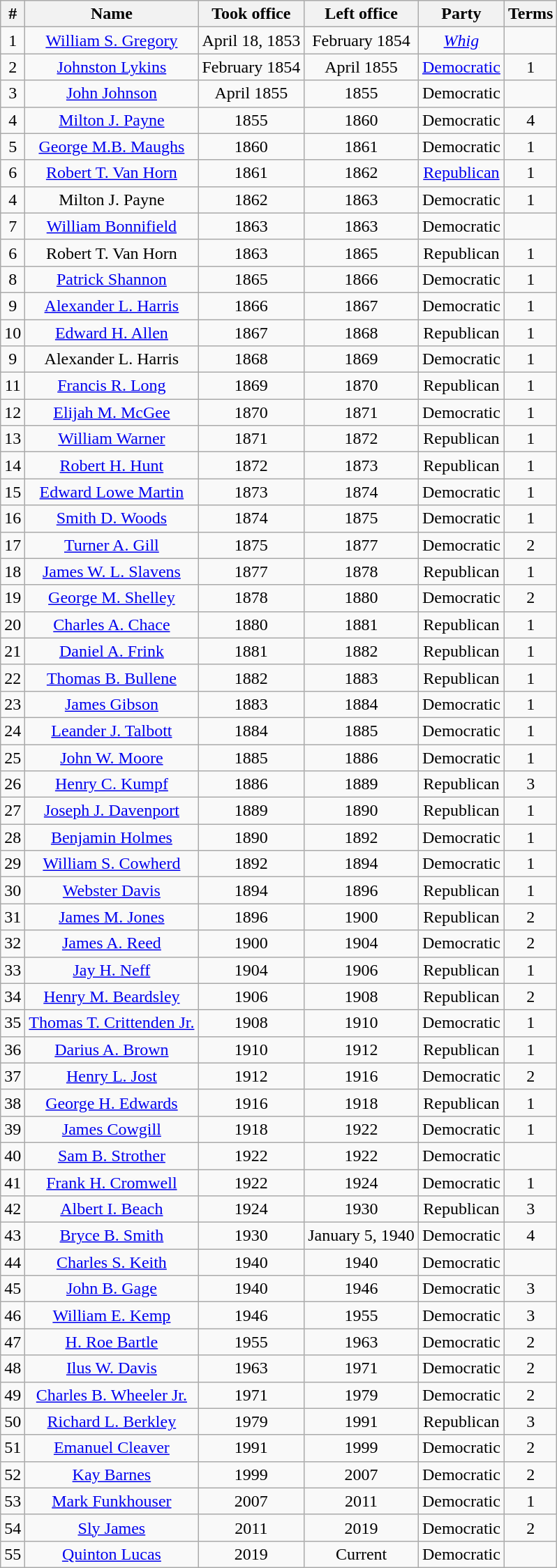<table class="wikitable sortable" style="text-align:center;">
<tr>
<th>#</th>
<th>Name</th>
<th>Took office</th>
<th>Left office</th>
<th>Party</th>
<th>Terms</th>
</tr>
<tr>
<td>1</td>
<td><a href='#'>William S. Gregory</a></td>
<td>April 18, 1853</td>
<td>February 1854</td>
<td><em><a href='#'>Whig</a></em></td>
<td></td>
</tr>
<tr>
<td>2</td>
<td><a href='#'>Johnston Lykins</a></td>
<td>February 1854</td>
<td>April 1855</td>
<td><a href='#'>Democratic</a></td>
<td>1 </td>
</tr>
<tr>
<td>3</td>
<td><a href='#'>John Johnson</a></td>
<td>April 1855</td>
<td>1855</td>
<td>Democratic</td>
<td></td>
</tr>
<tr>
<td>4</td>
<td><a href='#'>Milton J. Payne</a></td>
<td>1855</td>
<td>1860</td>
<td>Democratic</td>
<td>4</td>
</tr>
<tr>
<td>5</td>
<td><a href='#'>George M.B. Maughs</a></td>
<td>1860</td>
<td>1861</td>
<td>Democratic</td>
<td>1</td>
</tr>
<tr>
<td>6</td>
<td><a href='#'>Robert T. Van Horn</a></td>
<td>1861</td>
<td>1862</td>
<td><a href='#'>Republican</a></td>
<td>1</td>
</tr>
<tr>
<td>4</td>
<td>Milton J. Payne</td>
<td>1862</td>
<td>1863</td>
<td>Democratic</td>
<td>1</td>
</tr>
<tr>
<td>7</td>
<td><a href='#'>William Bonnifield</a></td>
<td>1863</td>
<td>1863</td>
<td>Democratic</td>
<td></td>
</tr>
<tr>
<td>6</td>
<td>Robert T. Van Horn</td>
<td>1863</td>
<td>1865</td>
<td>Republican</td>
<td>1</td>
</tr>
<tr>
<td>8</td>
<td><a href='#'>Patrick Shannon</a></td>
<td>1865</td>
<td>1866</td>
<td>Democratic</td>
<td>1</td>
</tr>
<tr>
<td>9</td>
<td><a href='#'>Alexander L. Harris</a></td>
<td>1866</td>
<td>1867</td>
<td>Democratic</td>
<td>1</td>
</tr>
<tr>
<td>10</td>
<td><a href='#'>Edward H. Allen</a></td>
<td>1867</td>
<td>1868</td>
<td>Republican</td>
<td>1</td>
</tr>
<tr>
<td>9</td>
<td>Alexander L. Harris</td>
<td>1868</td>
<td>1869</td>
<td>Democratic</td>
<td>1</td>
</tr>
<tr>
<td>11</td>
<td><a href='#'>Francis R. Long</a></td>
<td>1869</td>
<td>1870</td>
<td>Republican</td>
<td>1</td>
</tr>
<tr>
<td>12</td>
<td><a href='#'>Elijah M. McGee</a></td>
<td>1870</td>
<td>1871</td>
<td>Democratic</td>
<td>1</td>
</tr>
<tr>
<td>13</td>
<td><a href='#'>William Warner</a></td>
<td>1871</td>
<td>1872</td>
<td>Republican</td>
<td>1</td>
</tr>
<tr>
<td>14</td>
<td><a href='#'>Robert H. Hunt</a></td>
<td>1872</td>
<td>1873</td>
<td>Republican</td>
<td>1</td>
</tr>
<tr>
<td>15</td>
<td><a href='#'>Edward Lowe Martin</a></td>
<td>1873</td>
<td>1874</td>
<td>Democratic</td>
<td>1</td>
</tr>
<tr>
<td>16</td>
<td><a href='#'>Smith D. Woods</a></td>
<td>1874</td>
<td>1875</td>
<td>Democratic</td>
<td>1</td>
</tr>
<tr>
<td>17</td>
<td><a href='#'>Turner A. Gill</a></td>
<td>1875</td>
<td>1877</td>
<td>Democratic</td>
<td>2</td>
</tr>
<tr>
<td>18</td>
<td><a href='#'>James W. L. Slavens</a></td>
<td>1877</td>
<td>1878</td>
<td>Republican</td>
<td>1</td>
</tr>
<tr>
<td>19</td>
<td><a href='#'>George M. Shelley</a></td>
<td>1878</td>
<td>1880</td>
<td>Democratic</td>
<td>2</td>
</tr>
<tr>
<td>20</td>
<td><a href='#'>Charles A. Chace</a></td>
<td>1880</td>
<td>1881</td>
<td>Republican</td>
<td>1</td>
</tr>
<tr>
<td>21</td>
<td><a href='#'>Daniel A. Frink</a></td>
<td>1881</td>
<td>1882</td>
<td>Republican</td>
<td>1</td>
</tr>
<tr>
<td>22</td>
<td><a href='#'>Thomas B. Bullene</a></td>
<td>1882</td>
<td>1883</td>
<td>Republican</td>
<td>1</td>
</tr>
<tr>
<td>23</td>
<td><a href='#'>James Gibson</a></td>
<td>1883</td>
<td>1884</td>
<td>Democratic</td>
<td>1</td>
</tr>
<tr>
<td>24</td>
<td><a href='#'>Leander J. Talbott</a></td>
<td>1884</td>
<td>1885</td>
<td>Democratic</td>
<td>1</td>
</tr>
<tr>
<td>25</td>
<td><a href='#'>John W. Moore</a></td>
<td>1885</td>
<td>1886</td>
<td>Democratic</td>
<td>1</td>
</tr>
<tr>
<td>26</td>
<td><a href='#'>Henry C. Kumpf</a></td>
<td>1886</td>
<td>1889</td>
<td>Republican</td>
<td>3</td>
</tr>
<tr>
<td>27</td>
<td><a href='#'>Joseph J. Davenport</a></td>
<td>1889</td>
<td>1890</td>
<td>Republican</td>
<td>1</td>
</tr>
<tr>
<td>28</td>
<td><a href='#'>Benjamin Holmes</a></td>
<td>1890</td>
<td>1892</td>
<td>Democratic</td>
<td>1</td>
</tr>
<tr>
<td>29</td>
<td><a href='#'>William S. Cowherd</a></td>
<td>1892</td>
<td>1894</td>
<td>Democratic</td>
<td>1</td>
</tr>
<tr>
<td>30</td>
<td><a href='#'>Webster Davis</a></td>
<td>1894</td>
<td>1896</td>
<td>Republican</td>
<td>1</td>
</tr>
<tr>
<td>31</td>
<td><a href='#'>James M. Jones</a></td>
<td>1896</td>
<td>1900</td>
<td>Republican</td>
<td>2</td>
</tr>
<tr>
<td>32</td>
<td><a href='#'>James A. Reed</a></td>
<td>1900</td>
<td>1904</td>
<td>Democratic</td>
<td>2</td>
</tr>
<tr>
<td>33</td>
<td><a href='#'>Jay H. Neff</a></td>
<td>1904</td>
<td>1906</td>
<td>Republican</td>
<td>1</td>
</tr>
<tr>
<td>34</td>
<td><a href='#'>Henry M. Beardsley</a></td>
<td>1906</td>
<td>1908</td>
<td>Republican</td>
<td>2</td>
</tr>
<tr>
<td>35</td>
<td><a href='#'>Thomas T. Crittenden Jr.</a></td>
<td>1908</td>
<td>1910</td>
<td>Democratic</td>
<td>1</td>
</tr>
<tr>
<td>36</td>
<td><a href='#'>Darius A. Brown</a></td>
<td>1910</td>
<td>1912</td>
<td>Republican</td>
<td>1</td>
</tr>
<tr>
<td>37</td>
<td><a href='#'>Henry L. Jost</a></td>
<td>1912</td>
<td>1916</td>
<td>Democratic</td>
<td>2</td>
</tr>
<tr>
<td>38</td>
<td><a href='#'>George H. Edwards</a></td>
<td>1916</td>
<td>1918</td>
<td>Republican</td>
<td>1</td>
</tr>
<tr>
<td>39</td>
<td><a href='#'>James Cowgill</a></td>
<td>1918</td>
<td>1922</td>
<td>Democratic</td>
<td>1</td>
</tr>
<tr>
<td>40</td>
<td><a href='#'>Sam B. Strother</a></td>
<td>1922</td>
<td>1922</td>
<td>Democratic</td>
<td></td>
</tr>
<tr>
<td>41</td>
<td><a href='#'>Frank H. Cromwell</a></td>
<td>1922</td>
<td>1924</td>
<td>Democratic</td>
<td>1</td>
</tr>
<tr>
<td>42</td>
<td><a href='#'>Albert I. Beach</a></td>
<td>1924</td>
<td>1930</td>
<td>Republican</td>
<td>3</td>
</tr>
<tr>
<td>43</td>
<td><a href='#'>Bryce B. Smith</a></td>
<td>1930</td>
<td>January 5, 1940</td>
<td>Democratic</td>
<td>4</td>
</tr>
<tr>
<td>44</td>
<td><a href='#'>Charles S. Keith</a></td>
<td>1940</td>
<td>1940</td>
<td>Democratic</td>
<td></td>
</tr>
<tr>
<td>45</td>
<td><a href='#'>John B. Gage</a></td>
<td>1940</td>
<td>1946</td>
<td>Democratic</td>
<td>3</td>
</tr>
<tr>
<td>46</td>
<td><a href='#'>William E. Kemp</a></td>
<td>1946</td>
<td>1955</td>
<td>Democratic</td>
<td>3</td>
</tr>
<tr>
<td>47</td>
<td><a href='#'>H. Roe Bartle</a></td>
<td>1955</td>
<td>1963</td>
<td>Democratic</td>
<td>2</td>
</tr>
<tr>
<td>48</td>
<td><a href='#'>Ilus W. Davis</a></td>
<td>1963</td>
<td>1971</td>
<td>Democratic</td>
<td>2</td>
</tr>
<tr>
<td>49</td>
<td><a href='#'>Charles B. Wheeler Jr.</a></td>
<td>1971</td>
<td>1979</td>
<td>Democratic</td>
<td>2</td>
</tr>
<tr>
<td>50</td>
<td><a href='#'>Richard L. Berkley</a></td>
<td>1979</td>
<td>1991</td>
<td>Republican</td>
<td>3</td>
</tr>
<tr>
<td>51</td>
<td><a href='#'>Emanuel Cleaver</a></td>
<td>1991</td>
<td>1999</td>
<td>Democratic</td>
<td>2</td>
</tr>
<tr>
<td>52</td>
<td><a href='#'>Kay Barnes</a></td>
<td>1999</td>
<td>2007</td>
<td>Democratic</td>
<td>2</td>
</tr>
<tr>
<td>53</td>
<td><a href='#'>Mark Funkhouser</a></td>
<td>2007</td>
<td>2011</td>
<td>Democratic</td>
<td>1</td>
</tr>
<tr>
<td>54</td>
<td><a href='#'>Sly James</a></td>
<td>2011</td>
<td>2019</td>
<td>Democratic</td>
<td>2</td>
</tr>
<tr>
<td>55</td>
<td><a href='#'>Quinton Lucas</a></td>
<td>2019</td>
<td>Current</td>
<td>Democratic</td>
<td></td>
</tr>
</table>
